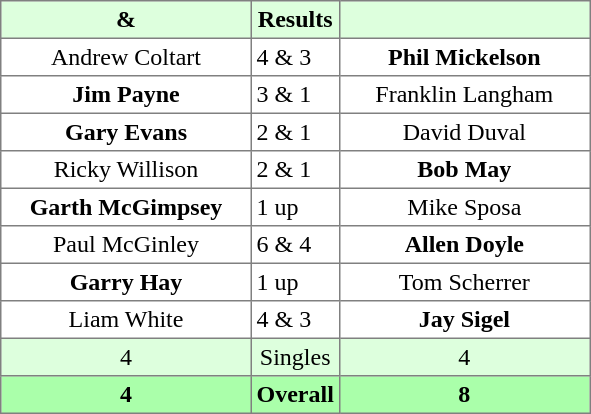<table border="1" cellpadding="3" style="border-collapse: collapse; text-align:center;">
<tr style="background:#ddffdd;">
<th width=160> & </th>
<th>Results</th>
<th width=160></th>
</tr>
<tr>
<td>Andrew Coltart</td>
<td align=left> 4 & 3</td>
<td><strong>Phil Mickelson</strong></td>
</tr>
<tr>
<td><strong>Jim Payne</strong></td>
<td align=left> 3 & 1</td>
<td>Franklin Langham</td>
</tr>
<tr>
<td><strong>Gary Evans</strong></td>
<td align=left> 2 & 1</td>
<td>David Duval</td>
</tr>
<tr>
<td>Ricky Willison</td>
<td align=left> 2 & 1</td>
<td><strong>Bob May</strong></td>
</tr>
<tr>
<td><strong>Garth McGimpsey</strong></td>
<td align=left> 1 up</td>
<td>Mike Sposa</td>
</tr>
<tr>
<td>Paul McGinley</td>
<td align=left> 6 & 4</td>
<td><strong>Allen Doyle</strong></td>
</tr>
<tr>
<td><strong>Garry Hay</strong></td>
<td align=left> 1 up</td>
<td>Tom Scherrer</td>
</tr>
<tr>
<td>Liam White</td>
<td align=left> 4 & 3</td>
<td><strong>Jay Sigel</strong></td>
</tr>
<tr style="background:#ddffdd;">
<td>4</td>
<td>Singles</td>
<td>4</td>
</tr>
<tr style="background:#aaffaa;">
<th>4</th>
<th>Overall</th>
<th>8</th>
</tr>
</table>
